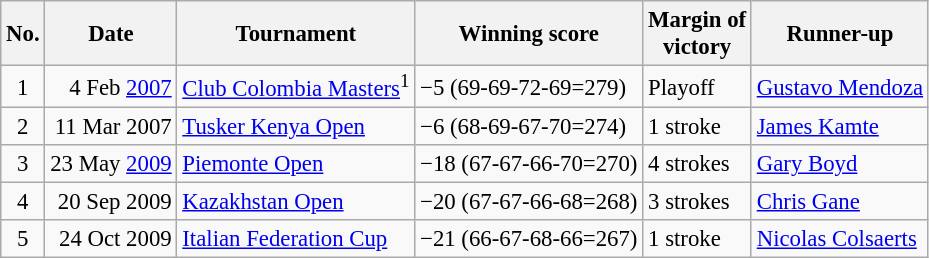<table class="wikitable" style="font-size:95%;">
<tr>
<th>No.</th>
<th>Date</th>
<th>Tournament</th>
<th>Winning score</th>
<th>Margin of<br>victory</th>
<th>Runner-up</th>
</tr>
<tr>
<td align=center>1</td>
<td align=right>4 Feb <a href='#'>2007</a></td>
<td><a href='#'>Club Colombia Masters</a><sup>1</sup></td>
<td>−5 (69-69-72-69=279)</td>
<td>Playoff</td>
<td> <a href='#'>Gustavo Mendoza</a></td>
</tr>
<tr>
<td align=center>2</td>
<td align=right>11 Mar 2007</td>
<td><a href='#'>Tusker Kenya Open</a></td>
<td>−6 (68-69-67-70=274)</td>
<td>1 stroke</td>
<td> <a href='#'>James Kamte</a></td>
</tr>
<tr>
<td align=center>3</td>
<td align=right>23 May <a href='#'>2009</a></td>
<td><a href='#'>Piemonte Open</a></td>
<td>−18 (67-67-66-70=270)</td>
<td>4 strokes</td>
<td> <a href='#'>Gary Boyd</a></td>
</tr>
<tr>
<td align=center>4</td>
<td align=right>20 Sep 2009</td>
<td><a href='#'>Kazakhstan Open</a></td>
<td>−20 (67-67-66-68=268)</td>
<td>3 strokes</td>
<td> <a href='#'>Chris Gane</a></td>
</tr>
<tr>
<td align=center>5</td>
<td align=right>24 Oct 2009</td>
<td><a href='#'>Italian Federation Cup</a></td>
<td>−21 (66-67-68-66=267)</td>
<td>1 stroke</td>
<td> <a href='#'>Nicolas Colsaerts</a></td>
</tr>
</table>
